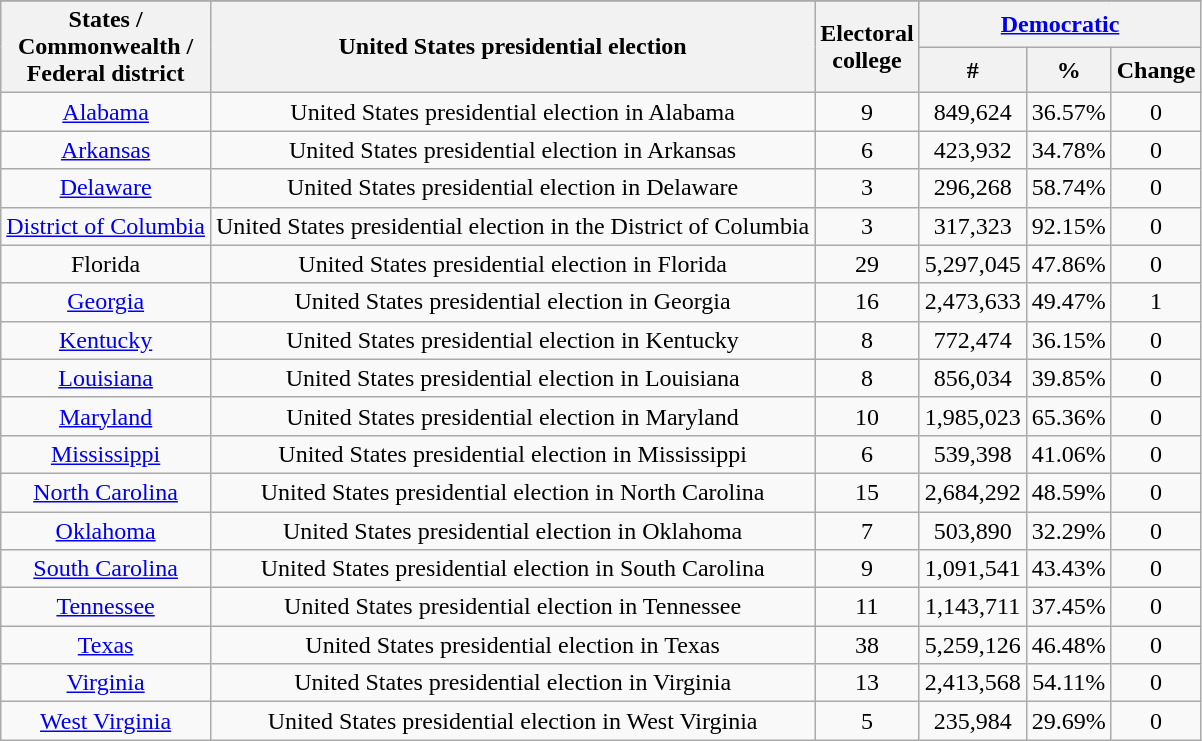<table class="wikitable sortable" style="text-align:center">
<tr valign=bottom>
</tr>
<tr>
<th rowspan=2>States /<br>Commonwealth /<br>Federal district</th>
<th rowspan=2>United States presidential election</th>
<th rowspan=2>Electoral<br>college</th>
<th colspan=3 ><a href='#'>Democratic</a></th>
</tr>
<tr>
<th>#</th>
<th>%</th>
<th>Change</th>
</tr>
<tr>
<td><a href='#'>Alabama</a></td>
<td>United States presidential election in Alabama</td>
<td>9</td>
<td>849,624</td>
<td>36.57%</td>
<td>0</td>
</tr>
<tr>
<td><a href='#'>Arkansas</a></td>
<td>United States presidential election in Arkansas</td>
<td>6</td>
<td>423,932</td>
<td>34.78%</td>
<td>0</td>
</tr>
<tr>
<td><a href='#'>Delaware</a></td>
<td>United States presidential election in Delaware</td>
<td>3</td>
<td>296,268</td>
<td>58.74%</td>
<td>0</td>
</tr>
<tr>
<td><a href='#'>District of Columbia</a></td>
<td>United States presidential election in the District of Columbia</td>
<td>3</td>
<td>317,323</td>
<td>92.15%</td>
<td>0</td>
</tr>
<tr>
<td>Florida</td>
<td>United States presidential election in Florida</td>
<td>29</td>
<td>5,297,045</td>
<td>47.86%</td>
<td>0</td>
</tr>
<tr>
<td><a href='#'>Georgia</a></td>
<td>United States presidential election in Georgia</td>
<td>16</td>
<td>2,473,633</td>
<td>49.47%</td>
<td>1</td>
</tr>
<tr>
<td><a href='#'>Kentucky</a></td>
<td>United States presidential election in Kentucky</td>
<td>8</td>
<td>772,474</td>
<td>36.15%</td>
<td>0</td>
</tr>
<tr>
<td><a href='#'>Louisiana</a></td>
<td>United States presidential election in Louisiana</td>
<td>8</td>
<td>856,034</td>
<td>39.85%</td>
<td>0</td>
</tr>
<tr>
<td><a href='#'>Maryland</a></td>
<td>United States presidential election in Maryland</td>
<td>10</td>
<td>1,985,023</td>
<td>65.36%</td>
<td>0</td>
</tr>
<tr>
<td><a href='#'>Mississippi</a></td>
<td>United States presidential election in Mississippi</td>
<td>6</td>
<td>539,398</td>
<td>41.06%</td>
<td>0</td>
</tr>
<tr>
<td><a href='#'>North Carolina</a></td>
<td>United States presidential election in North Carolina</td>
<td>15</td>
<td>2,684,292</td>
<td>48.59%</td>
<td>0</td>
</tr>
<tr>
<td><a href='#'>Oklahoma</a></td>
<td>United States presidential election in Oklahoma</td>
<td>7</td>
<td>503,890</td>
<td>32.29%</td>
<td>0</td>
</tr>
<tr>
<td><a href='#'>South Carolina</a></td>
<td>United States presidential election in South Carolina</td>
<td>9</td>
<td>1,091,541</td>
<td>43.43%</td>
<td>0</td>
</tr>
<tr>
<td><a href='#'>Tennessee</a></td>
<td>United States presidential election in Tennessee</td>
<td>11</td>
<td>1,143,711</td>
<td>37.45%</td>
<td>0</td>
</tr>
<tr>
<td><a href='#'>Texas</a></td>
<td>United States presidential election in Texas</td>
<td>38</td>
<td>5,259,126</td>
<td>46.48%</td>
<td>0</td>
</tr>
<tr>
<td><a href='#'>Virginia</a></td>
<td>United States presidential election in Virginia</td>
<td>13</td>
<td>2,413,568</td>
<td>54.11%</td>
<td>0</td>
</tr>
<tr>
<td><a href='#'>West Virginia</a></td>
<td>United States presidential election in West Virginia</td>
<td>5</td>
<td>235,984</td>
<td>29.69%</td>
<td>0</td>
</tr>
</table>
